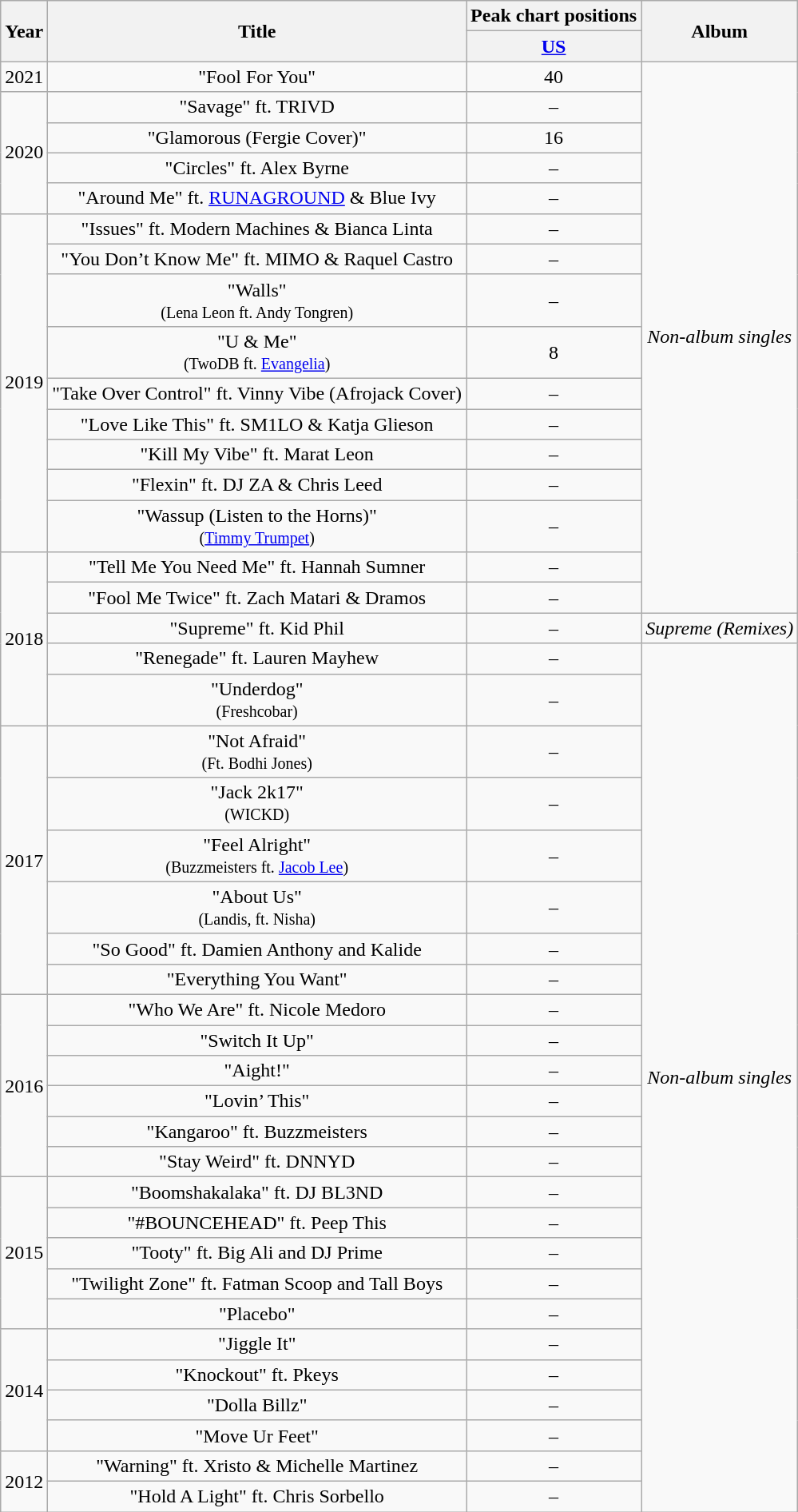<table class="wikitable plainrowheaders" style="text-align:center;">
<tr>
<th rowspan="2" scope="col">Year</th>
<th rowspan="2" scope="col">Title</th>
<th>Peak chart positions</th>
<th rowspan="2">Album</th>
</tr>
<tr>
<th scope="col"><a href='#'>US</a></th>
</tr>
<tr>
<td>2021</td>
<td>"Fool For You"</td>
<td>40</td>
<td rowspan="16"><em>Non-album singles</em></td>
</tr>
<tr>
<td rowspan="4">2020</td>
<td>"Savage" ft. TRIVD</td>
<td>–</td>
</tr>
<tr>
<td>"Glamorous (Fergie Cover)"</td>
<td>16</td>
</tr>
<tr>
<td>"Circles" ft. Alex Byrne</td>
<td>–</td>
</tr>
<tr>
<td>"Around Me" ft. <a href='#'>RUNAGROUND</a> & Blue Ivy</td>
<td>–</td>
</tr>
<tr>
<td rowspan="9">2019</td>
<td>"Issues" ft. Modern Machines & Bianca Linta</td>
<td>–</td>
</tr>
<tr>
<td>"You Don’t Know Me" ft. MIMO & Raquel Castro</td>
<td>–</td>
</tr>
<tr>
<td>"Walls"<br><small>(Lena Leon ft. Andy Tongren)</small></td>
<td>–</td>
</tr>
<tr>
<td>"U & Me"<br><small>(TwoDB ft. <a href='#'>Evangelia</a>)</small></td>
<td>8</td>
</tr>
<tr>
<td>"Take Over Control" ft. Vinny Vibe (Afrojack Cover)</td>
<td>–</td>
</tr>
<tr>
<td>"Love Like This" ft. SM1LO & Katja Glieson</td>
<td>–</td>
</tr>
<tr>
<td>"Kill My Vibe" ft. Marat Leon</td>
<td>–</td>
</tr>
<tr>
<td>"Flexin" ft. DJ ZA & Chris Leed</td>
<td>–</td>
</tr>
<tr>
<td>"Wassup (Listen to the Horns)"<br><small>(<a href='#'>Timmy Trumpet</a>)</small></td>
<td>–</td>
</tr>
<tr>
<td rowspan="5">2018</td>
<td>"Tell Me You Need Me" ft. Hannah Sumner</td>
<td>–</td>
</tr>
<tr>
<td>"Fool Me Twice" ft. Zach Matari & Dramos</td>
<td>–</td>
</tr>
<tr>
<td>"Supreme" ft. Kid Phil</td>
<td>–</td>
<td><em>Supreme (Remixes)</em></td>
</tr>
<tr>
<td>"Renegade" ft. Lauren Mayhew</td>
<td>–</td>
<td rowspan="25"><em>Non-album singles</em></td>
</tr>
<tr>
<td>"Underdog"<br><small>(Freshcobar)</small></td>
<td>–</td>
</tr>
<tr>
<td rowspan="6">2017</td>
<td>"Not Afraid"<br><small>(Ft. Bodhi Jones)</small></td>
<td>–</td>
</tr>
<tr>
<td>"Jack 2k17"<br><small>(WICKD)</small></td>
<td>–</td>
</tr>
<tr>
<td>"Feel Alright"<br><small>(Buzzmeisters ft. <a href='#'>Jacob Lee</a>)</small></td>
<td>–</td>
</tr>
<tr>
<td>"About Us"<br><small>(Landis, ft. Nisha)</small></td>
<td>–</td>
</tr>
<tr>
<td>"So Good" ft. Damien Anthony and Kalide</td>
<td>–</td>
</tr>
<tr>
<td>"Everything You Want"</td>
<td>–</td>
</tr>
<tr>
<td rowspan="6">2016</td>
<td>"Who We Are" ft. Nicole Medoro</td>
<td>–</td>
</tr>
<tr>
<td>"Switch It Up"</td>
<td>–</td>
</tr>
<tr>
<td>"Aight!"</td>
<td>–</td>
</tr>
<tr>
<td>"Lovin’ This"</td>
<td>–</td>
</tr>
<tr>
<td>"Kangaroo" ft. Buzzmeisters</td>
<td>–</td>
</tr>
<tr>
<td>"Stay Weird" ft. DNNYD</td>
<td>–</td>
</tr>
<tr>
<td rowspan="5">2015</td>
<td>"Boomshakalaka" ft. DJ BL3ND</td>
<td>–</td>
</tr>
<tr>
<td>"#BOUNCEHEAD" ft. Peep This</td>
<td>–</td>
</tr>
<tr>
<td>"Tooty" ft. Big Ali and DJ Prime</td>
<td>–</td>
</tr>
<tr>
<td>"Twilight Zone" ft. Fatman Scoop and Tall Boys</td>
<td>–</td>
</tr>
<tr>
<td>"Placebo"</td>
<td>–</td>
</tr>
<tr>
<td rowspan="4">2014</td>
<td>"Jiggle It"</td>
<td>–</td>
</tr>
<tr>
<td>"Knockout" ft. Pkeys</td>
<td>–</td>
</tr>
<tr>
<td>"Dolla Billz"</td>
<td>–</td>
</tr>
<tr>
<td>"Move Ur Feet"</td>
<td>–</td>
</tr>
<tr>
<td rowspan="2">2012</td>
<td>"Warning" ft. Xristo & Michelle Martinez</td>
<td>–</td>
</tr>
<tr>
<td>"Hold A Light" ft. Chris Sorbello</td>
<td>–</td>
</tr>
</table>
